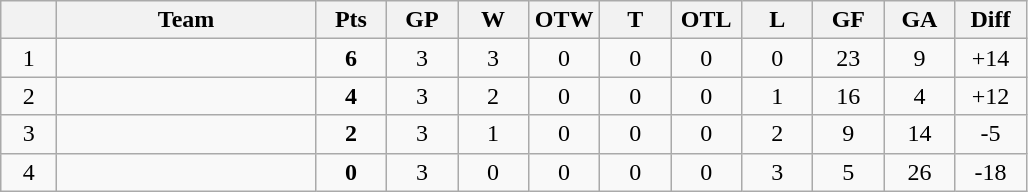<table class="wikitable" style="text-align:center;">
<tr>
<th width=30></th>
<th width=165>Team</th>
<th width=40>Pts</th>
<th width=40>GP</th>
<th width=40>W</th>
<th width=40>OTW</th>
<th width=40>T</th>
<th width=40>OTL</th>
<th width=40>L</th>
<th width=40>GF</th>
<th width=40>GA</th>
<th width=40>Diff</th>
</tr>
<tr>
<td>1</td>
<td style="text-align:left;"></td>
<td><strong>6</strong></td>
<td>3</td>
<td>3</td>
<td>0</td>
<td>0</td>
<td>0</td>
<td>0</td>
<td>23</td>
<td>9</td>
<td>+14</td>
</tr>
<tr>
<td>2</td>
<td style="text-align:left;"></td>
<td><strong>4</strong></td>
<td>3</td>
<td>2</td>
<td>0</td>
<td>0</td>
<td>0</td>
<td>1</td>
<td>16</td>
<td>4</td>
<td>+12</td>
</tr>
<tr>
<td>3</td>
<td style="text-align:left;"></td>
<td><strong>2</strong></td>
<td>3</td>
<td>1</td>
<td>0</td>
<td>0</td>
<td>0</td>
<td>2</td>
<td>9</td>
<td>14</td>
<td>-5</td>
</tr>
<tr>
<td>4</td>
<td style="text-align:left;"></td>
<td><strong>0</strong></td>
<td>3</td>
<td>0</td>
<td>0</td>
<td>0</td>
<td>0</td>
<td>3</td>
<td>5</td>
<td>26</td>
<td>-18</td>
</tr>
</table>
